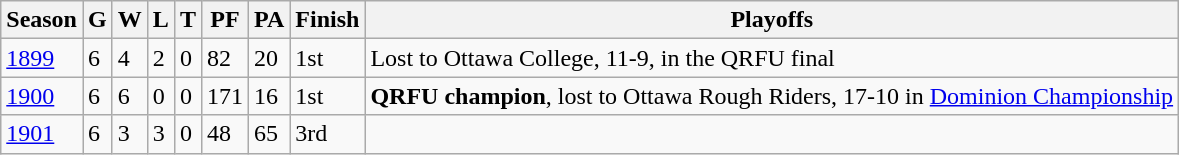<table class="wikitable">
<tr>
<th>Season</th>
<th>G</th>
<th>W</th>
<th>L</th>
<th>T</th>
<th>PF</th>
<th>PA</th>
<th>Finish</th>
<th>Playoffs</th>
</tr>
<tr>
<td><a href='#'>1899</a></td>
<td>6</td>
<td>4</td>
<td>2</td>
<td>0</td>
<td>82</td>
<td>20</td>
<td>1st</td>
<td>Lost to Ottawa College, 11-9, in the QRFU final</td>
</tr>
<tr>
<td><a href='#'>1900</a></td>
<td>6</td>
<td>6</td>
<td>0</td>
<td>0</td>
<td>171</td>
<td>16</td>
<td>1st</td>
<td><strong>QRFU champion</strong>, lost to Ottawa Rough Riders, 17-10 in <a href='#'>Dominion Championship</a></td>
</tr>
<tr>
<td><a href='#'>1901</a></td>
<td>6</td>
<td>3</td>
<td>3</td>
<td>0</td>
<td>48</td>
<td>65</td>
<td>3rd</td>
<td></td>
</tr>
</table>
